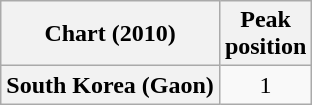<table class="wikitable plainrowheaders">
<tr>
<th scope="col">Chart (2010)</th>
<th scope="col">Peak<br>position</th>
</tr>
<tr>
<th scope="row">South Korea (Gaon)</th>
<td align="center">1</td>
</tr>
</table>
